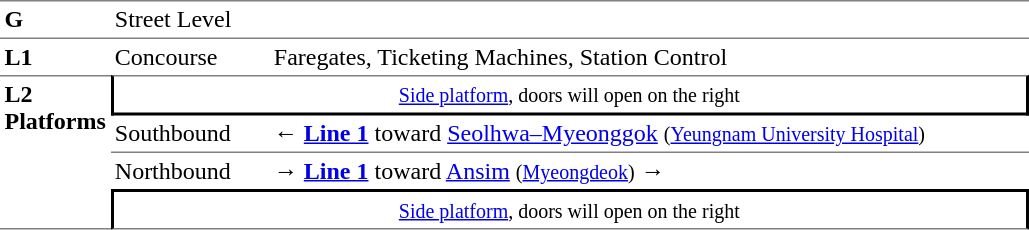<table table border=0 cellspacing=0 cellpadding=3>
<tr>
<td style="border-top:solid 1px gray;border-bottom:solid 1px gray;" width=50 valign=top><strong>G</strong></td>
<td style="border-top:solid 1px gray;border-bottom:solid 1px gray;" width=100 valign=top>Street Level</td>
<td style="border-top:solid 1px gray;border-bottom:solid 1px gray;" width=400 valign=top></td>
</tr>
<tr>
<td style="border-bottom:solid 0 gray;" width=50 valign=top><strong>L1</strong></td>
<td style="border-bottom:solid 0 gray;" width=100 valign=top>Concourse</td>
<td style="border-bottom:solid 0 gray;" width=500 valign=top>Faregates, Ticketing Machines, Station Control</td>
</tr>
<tr>
<td style="border-top:solid 1px gray;border-bottom:solid 1px gray;" rowspan=4 valign=top><strong>L2<br>Platforms</strong></td>
<td style="border-top:solid 1px gray;border-right:solid 2px black;border-left:solid 2px black;border-bottom:solid 2px black;text-align:center;" colspan=2><small><a href='#'>Side platform</a>, doors will open on the right</small></td>
</tr>
<tr>
<td style="border-bottom:solid 1px gray;">Southbound</td>
<td style="border-bottom:solid 1px gray;">← <a href='#'><span><span><strong>Line 1</strong></span></span></a> toward <a href='#'>Seolhwa–Myeonggok</a> <small>(<a href='#'>Yeungnam University Hospital</a>)</small></td>
</tr>
<tr>
<td>Northbound</td>
<td><span>→</span> <a href='#'><span><span><strong>Line 1</strong></span></span></a> toward <a href='#'>Ansim</a> <small>(<a href='#'>Myeongdeok</a>)</small> →</td>
</tr>
<tr>
<td style="border-top:solid 2px black;border-right:solid 2px black;border-left:solid 2px black;border-bottom:solid 1px gray;text-align:center;" colspan=2><small><a href='#'>Side platform</a>, doors will open on the right</small></td>
</tr>
</table>
